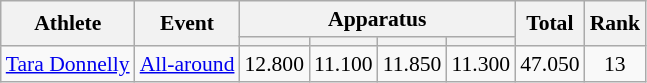<table class="wikitable" style="font-size:90%">
<tr>
<th rowspan=2>Athlete</th>
<th rowspan=2>Event</th>
<th colspan=4>Apparatus</th>
<th rowspan=2>Total</th>
<th rowspan=2>Rank</th>
</tr>
<tr style="font-size:95%">
<th></th>
<th></th>
<th></th>
<th></th>
</tr>
<tr align=center>
<td align=left><a href='#'>Tara Donnelly</a></td>
<td align=left><a href='#'>All-around</a></td>
<td>12.800</td>
<td>11.100</td>
<td>11.850</td>
<td>11.300</td>
<td>47.050</td>
<td>13</td>
</tr>
</table>
